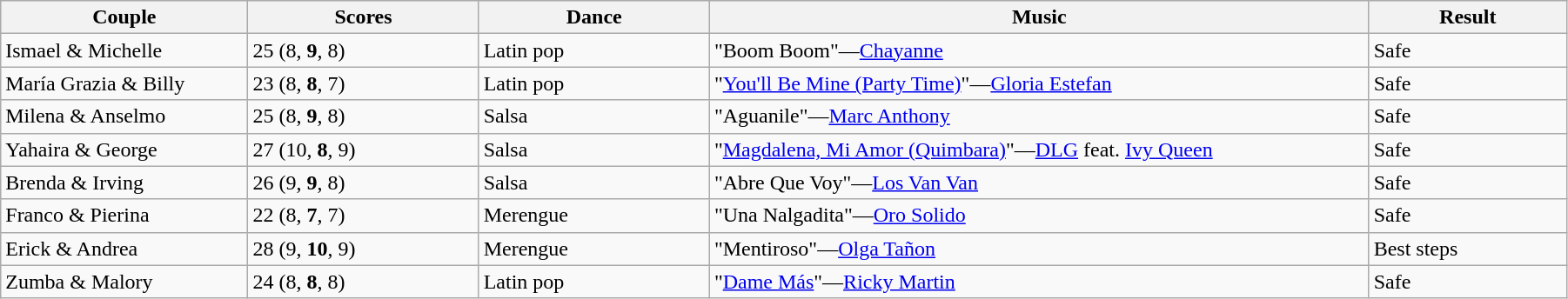<table class="wikitable sortable" style="width:95%; white-space:nowrap">
<tr>
<th style="width:15%;">Couple</th>
<th style="width:14%;">Scores</th>
<th style="width:14%;">Dance</th>
<th style="width:40%;">Music</th>
<th style="width:12%;">Result</th>
</tr>
<tr>
<td>Ismael & Michelle</td>
<td>25 (8, <strong>9</strong>, 8)</td>
<td>Latin pop</td>
<td>"Boom Boom"—<a href='#'>Chayanne</a></td>
<td>Safe</td>
</tr>
<tr>
<td>María Grazia & Billy</td>
<td>23 (8, <strong>8</strong>, 7)</td>
<td>Latin pop</td>
<td>"<a href='#'>You'll Be Mine (Party Time)</a>"—<a href='#'>Gloria Estefan</a></td>
<td>Safe</td>
</tr>
<tr>
<td>Milena & Anselmo</td>
<td>25 (8, <strong>9</strong>, 8)</td>
<td>Salsa</td>
<td>"Aguanile"—<a href='#'>Marc Anthony</a></td>
<td>Safe</td>
</tr>
<tr>
<td>Yahaira & George</td>
<td>27 (10, <strong>8</strong>, 9)</td>
<td>Salsa</td>
<td>"<a href='#'>Magdalena, Mi Amor (Quimbara)</a>"—<a href='#'>DLG</a> feat. <a href='#'>Ivy Queen</a></td>
<td>Safe</td>
</tr>
<tr>
<td>Brenda & Irving</td>
<td>26 (9, <strong>9</strong>, 8)</td>
<td>Salsa</td>
<td>"Abre Que Voy"—<a href='#'>Los Van Van</a></td>
<td>Safe</td>
</tr>
<tr>
<td>Franco & Pierina</td>
<td>22 (8, <strong>7</strong>, 7)</td>
<td>Merengue</td>
<td>"Una Nalgadita"—<a href='#'>Oro Solido</a></td>
<td>Safe</td>
</tr>
<tr>
<td>Erick & Andrea</td>
<td>28 (9, <strong>10</strong>, 9)</td>
<td>Merengue</td>
<td>"Mentiroso"—<a href='#'>Olga Tañon</a></td>
<td>Best steps</td>
</tr>
<tr>
<td>Zumba & Malory</td>
<td>24 (8, <strong>8</strong>, 8)</td>
<td>Latin pop</td>
<td>"<a href='#'>Dame Más</a>"—<a href='#'>Ricky Martin</a></td>
<td>Safe</td>
</tr>
</table>
